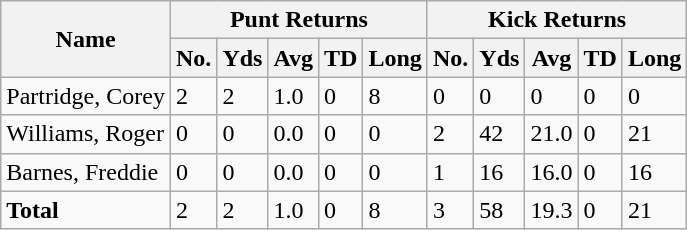<table class="wikitable" style="white-space:nowrap;">
<tr>
<th rowspan="2">Name</th>
<th colspan="5">Punt Returns</th>
<th colspan="5">Kick Returns</th>
</tr>
<tr>
<th>No.</th>
<th>Yds</th>
<th>Avg</th>
<th>TD</th>
<th>Long</th>
<th>No.</th>
<th>Yds</th>
<th>Avg</th>
<th>TD</th>
<th>Long</th>
</tr>
<tr>
<td>Partridge, Corey</td>
<td>2</td>
<td>2</td>
<td>1.0</td>
<td>0</td>
<td>8</td>
<td>0</td>
<td>0</td>
<td>0</td>
<td>0</td>
<td>0</td>
</tr>
<tr>
<td>Williams, Roger</td>
<td>0</td>
<td>0</td>
<td>0.0</td>
<td>0</td>
<td>0</td>
<td>2</td>
<td>42</td>
<td>21.0</td>
<td>0</td>
<td>21</td>
</tr>
<tr>
<td>Barnes, Freddie</td>
<td>0</td>
<td>0</td>
<td>0.0</td>
<td>0</td>
<td>0</td>
<td>1</td>
<td>16</td>
<td>16.0</td>
<td>0</td>
<td>16</td>
</tr>
<tr>
<td><strong>Total</strong></td>
<td>2</td>
<td>2</td>
<td>1.0</td>
<td>0</td>
<td>8</td>
<td>3</td>
<td>58</td>
<td>19.3</td>
<td>0</td>
<td>21</td>
</tr>
</table>
